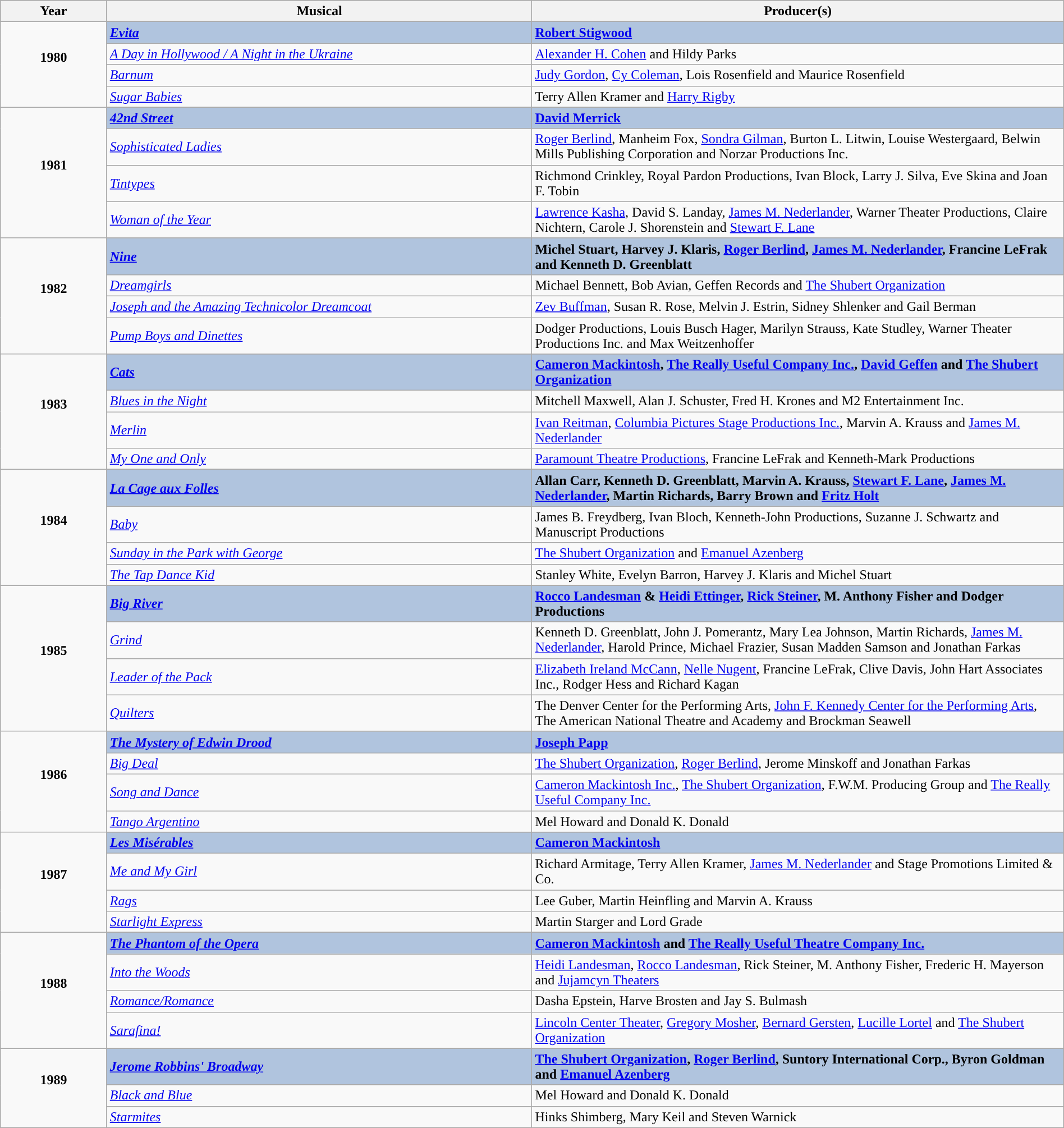<table class="wikitable" style="width:100%;">
<tr style="background:#bebebe;">
<th style="width:10%;">Year</th>
<th style="width:40%;">Musical</th>
<th style="width:50%;">Producer(s)</th>
</tr>
<tr>
<td rowspan="5" align="center"><strong>1980</strong><br><br></td>
</tr>
<tr style="background:#B0C4DE">
<td><em><a href='#'><strong>Evita</strong></a></em><br><strong></strong></td>
<td><strong><a href='#'>Robert Stigwood</a></strong></td>
</tr>
<tr>
<td><em><a href='#'>A Day in Hollywood / A Night in the Ukraine</a></em><br></td>
<td><a href='#'>Alexander H. Cohen</a> and Hildy Parks</td>
</tr>
<tr>
<td><em><a href='#'>Barnum</a></em><br></td>
<td><a href='#'>Judy Gordon</a>, <a href='#'>Cy Coleman</a>, Lois Rosenfield and Maurice Rosenfield</td>
</tr>
<tr>
<td><em><a href='#'>Sugar Babies</a></em><br></td>
<td>Terry Allen Kramer and <a href='#'>Harry Rigby</a></td>
</tr>
<tr>
<td rowspan="5" align="center"><strong>1981</strong><br><br></td>
</tr>
<tr style="background:#B0C4DE">
<td><em><a href='#'><strong>42nd Street</strong></a></em><br><strong></strong></td>
<td><strong><a href='#'>David Merrick</a></strong></td>
</tr>
<tr>
<td><em><a href='#'>Sophisticated Ladies</a></em><br></td>
<td><a href='#'>Roger Berlind</a>, Manheim Fox, <a href='#'>Sondra Gilman</a>, Burton L. Litwin, Louise Westergaard, Belwin Mills Publishing Corporation and Norzar Productions Inc.</td>
</tr>
<tr>
<td><em><a href='#'>Tintypes</a></em><br></td>
<td>Richmond Crinkley, Royal Pardon Productions, Ivan Block, Larry J. Silva, Eve Skina and Joan F. Tobin</td>
</tr>
<tr>
<td><em><a href='#'>Woman of the Year</a></em><br></td>
<td><a href='#'>Lawrence Kasha</a>, David S. Landay, <a href='#'>James M. Nederlander</a>, Warner Theater Productions, Claire Nichtern, Carole J. Shorenstein and <a href='#'>Stewart F. Lane</a></td>
</tr>
<tr>
<td rowspan="5" align="center"><strong>1982</strong><br><br></td>
</tr>
<tr style="background:#B0C4DE">
<td><em><a href='#'><strong>Nine</strong></a></em><br><strong></strong></td>
<td><strong>Michel Stuart, Harvey J. Klaris, <a href='#'>Roger Berlind</a>, <a href='#'>James M. Nederlander</a>, Francine LeFrak and Kenneth D. Greenblatt</strong></td>
</tr>
<tr>
<td><em><a href='#'>Dreamgirls</a></em><br></td>
<td>Michael Bennett, Bob Avian, Geffen Records and <a href='#'>The Shubert Organization</a></td>
</tr>
<tr>
<td><em><a href='#'>Joseph and the Amazing Technicolor Dreamcoat</a></em><br></td>
<td><a href='#'>Zev Buffman</a>, Susan R. Rose, Melvin J. Estrin, Sidney Shlenker and Gail Berman</td>
</tr>
<tr>
<td><em><a href='#'>Pump Boys and Dinettes</a></em><br></td>
<td>Dodger Productions, Louis Busch Hager, Marilyn Strauss, Kate Studley, Warner Theater Productions Inc. and Max Weitzenhoffer</td>
</tr>
<tr>
<td rowspan="5" align="center"><strong>1983</strong><br><br></td>
</tr>
<tr style="background:#B0C4DE">
<td><em><a href='#'><strong>Cats</strong></a></em><br><strong></strong></td>
<td><strong><a href='#'>Cameron Mackintosh</a>, <a href='#'>The Really Useful Company Inc.</a>, <a href='#'>David Geffen</a> and <a href='#'>The Shubert Organization</a></strong></td>
</tr>
<tr>
<td><em><a href='#'>Blues in the Night</a></em><br></td>
<td>Mitchell Maxwell, Alan J. Schuster, Fred H. Krones and M2 Entertainment Inc.</td>
</tr>
<tr>
<td><em><a href='#'>Merlin</a></em><br></td>
<td><a href='#'>Ivan Reitman</a>, <a href='#'>Columbia Pictures Stage Productions Inc.</a>, Marvin A. Krauss and <a href='#'>James M. Nederlander</a></td>
</tr>
<tr>
<td><em><a href='#'>My One and Only</a></em><br></td>
<td><a href='#'>Paramount Theatre Productions</a>, Francine LeFrak and Kenneth-Mark Productions</td>
</tr>
<tr>
<td rowspan="5" align="center"><strong>1984</strong><br><br></td>
</tr>
<tr style="background:#B0C4DE">
<td><em><a href='#'><strong>La Cage aux Folles</strong></a></em><br><strong></strong></td>
<td><strong>Allan Carr, Kenneth D. Greenblatt, Marvin A. Krauss, <a href='#'>Stewart F. Lane</a>, <a href='#'>James M. Nederlander</a>, Martin Richards, Barry Brown and <a href='#'>Fritz Holt</a></strong></td>
</tr>
<tr>
<td><em><a href='#'>Baby</a></em><br></td>
<td>James B. Freydberg, Ivan Bloch, Kenneth-John Productions, Suzanne J. Schwartz and Manuscript Productions</td>
</tr>
<tr>
<td><em><a href='#'>Sunday in the Park with George</a></em> <br></td>
<td><a href='#'>The Shubert Organization</a> and <a href='#'>Emanuel Azenberg</a></td>
</tr>
<tr>
<td><em><a href='#'>The Tap Dance Kid</a></em><br></td>
<td>Stanley White, Evelyn Barron, Harvey J. Klaris and Michel Stuart</td>
</tr>
<tr>
<td rowspan="5" align="center"><strong>1985</strong><br><br></td>
</tr>
<tr style="background:#B0C4DE">
<td><em><a href='#'><strong>Big River</strong></a></em><br><strong></strong></td>
<td><strong><a href='#'>Rocco Landesman</a> & <a href='#'>Heidi Ettinger</a>, <a href='#'>Rick Steiner</a>, M. Anthony Fisher and Dodger Productions</strong></td>
</tr>
<tr>
<td><em><a href='#'>Grind</a></em><br></td>
<td>Kenneth D. Greenblatt, John J. Pomerantz, Mary Lea Johnson, Martin Richards, <a href='#'>James M. Nederlander</a>, Harold Prince, Michael Frazier, Susan Madden Samson and Jonathan Farkas</td>
</tr>
<tr>
<td><em><a href='#'>Leader of the Pack</a></em><br></td>
<td><a href='#'>Elizabeth Ireland McCann</a>, <a href='#'>Nelle Nugent</a>, Francine LeFrak, Clive Davis, John Hart Associates Inc., Rodger Hess and Richard Kagan</td>
</tr>
<tr>
<td><em><a href='#'>Quilters</a></em><br></td>
<td>The Denver Center for the Performing Arts, <a href='#'>John F. Kennedy Center for the Performing Arts</a>, The American National Theatre and Academy and Brockman Seawell</td>
</tr>
<tr>
<td rowspan="5" align="center"><strong>1986</strong><br><br></td>
</tr>
<tr style="background:#B0C4DE">
<td><em><a href='#'><strong>The Mystery of Edwin Drood</strong></a></em><br><strong></strong></td>
<td><strong><a href='#'>Joseph Papp</a></strong></td>
</tr>
<tr>
<td><em><a href='#'>Big Deal</a></em><br></td>
<td><a href='#'>The Shubert Organization</a>, <a href='#'>Roger Berlind</a>, Jerome Minskoff and Jonathan Farkas</td>
</tr>
<tr>
<td><em><a href='#'>Song and Dance</a></em><br></td>
<td><a href='#'>Cameron Mackintosh Inc.</a>, <a href='#'>The Shubert Organization</a>, F.W.M. Producing Group and <a href='#'>The Really Useful Company Inc.</a></td>
</tr>
<tr>
<td><a href='#'><em>Tango Argentino</em></a><br></td>
<td>Mel Howard and Donald K. Donald</td>
</tr>
<tr>
<td rowspan="5" align="center"><strong>1987</strong><br><br></td>
</tr>
<tr style="background:#B0C4DE">
<td><em><a href='#'><strong>Les Misérables</strong></a></em><br><strong></strong></td>
<td><strong><a href='#'>Cameron Mackintosh</a></strong></td>
</tr>
<tr>
<td><em><a href='#'>Me and My Girl</a></em><br></td>
<td>Richard Armitage, Terry Allen Kramer, <a href='#'>James M. Nederlander</a> and Stage Promotions Limited & Co.</td>
</tr>
<tr>
<td><em><a href='#'>Rags</a></em><br></td>
<td>Lee Guber, Martin Heinfling and Marvin A. Krauss</td>
</tr>
<tr>
<td><em><a href='#'>Starlight Express</a></em><br></td>
<td>Martin Starger and Lord Grade</td>
</tr>
<tr>
<td rowspan="5" style="text-align:center"><strong>1988</strong><br><br></td>
</tr>
<tr style="background:#B0C4DE">
<td><em><a href='#'><strong>The Phantom of the Opera</strong></a></em><br><strong></strong></td>
<td><strong><a href='#'>Cameron Mackintosh</a> and <a href='#'>The Really Useful Theatre Company Inc.</a></strong></td>
</tr>
<tr>
<td><em><a href='#'>Into the Woods</a></em><br></td>
<td><a href='#'>Heidi Landesman</a>, <a href='#'>Rocco Landesman</a>, Rick Steiner, M. Anthony Fisher, Frederic H. Mayerson and <a href='#'>Jujamcyn Theaters</a></td>
</tr>
<tr>
<td><em><a href='#'>Romance/Romance</a></em><br></td>
<td>Dasha Epstein, Harve Brosten and Jay S. Bulmash</td>
</tr>
<tr>
<td><em><a href='#'>Sarafina!</a></em><br></td>
<td><a href='#'>Lincoln Center Theater</a>, <a href='#'>Gregory Mosher</a>, <a href='#'>Bernard Gersten</a>, <a href='#'>Lucille Lortel</a> and <a href='#'>The Shubert Organization</a></td>
</tr>
<tr>
<td rowspan="4" align="center"><strong>1989</strong><br><br></td>
</tr>
<tr style="background:#B0C4DE">
<td><strong><em><a href='#'>Jerome Robbins' Broadway</a></em></strong><br><strong></strong></td>
<td><strong><a href='#'>The Shubert Organization</a>, <a href='#'>Roger Berlind</a>, Suntory International Corp., Byron Goldman and <a href='#'>Emanuel Azenberg</a></strong></td>
</tr>
<tr>
<td><em><a href='#'>Black and Blue</a></em><br></td>
<td>Mel Howard and Donald K. Donald</td>
</tr>
<tr>
<td><em><a href='#'>Starmites</a></em><br></td>
<td>Hinks Shimberg, Mary Keil and Steven Warnick</td>
</tr>
</table>
